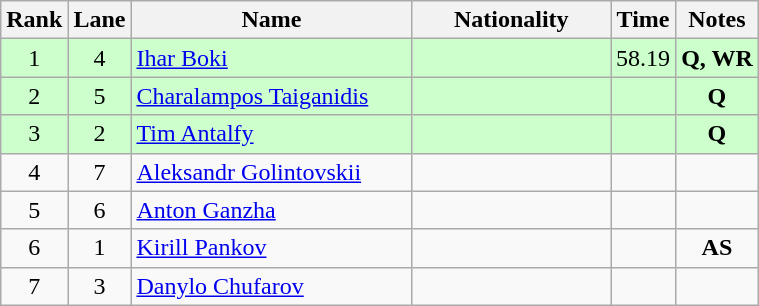<table class="wikitable sortable" style="text-align:center">
<tr>
<th>Rank</th>
<th>Lane</th>
<th style="width:180px">Name</th>
<th style="width:125px">Nationality</th>
<th>Time</th>
<th>Notes</th>
</tr>
<tr style="background:#cfc;">
<td>1</td>
<td>4</td>
<td style="text-align:left;"><a href='#'>Ihar Boki</a></td>
<td style="text-align:left;"></td>
<td>58.19</td>
<td><strong>Q, WR</strong></td>
</tr>
<tr style="background:#cfc;">
<td>2</td>
<td>5</td>
<td style="text-align:left;"><a href='#'>Charalampos Taiganidis</a></td>
<td style="text-align:left;"></td>
<td></td>
<td><strong>Q</strong></td>
</tr>
<tr style="background:#cfc;">
<td>3</td>
<td>2</td>
<td style="text-align:left;"><a href='#'>Tim Antalfy</a></td>
<td style="text-align:left;"></td>
<td></td>
<td><strong>Q</strong></td>
</tr>
<tr>
<td>4</td>
<td>7</td>
<td style="text-align:left;"><a href='#'>Aleksandr Golintovskii</a></td>
<td style="text-align:left;"></td>
<td></td>
<td></td>
</tr>
<tr>
<td>5</td>
<td>6</td>
<td style="text-align:left;"><a href='#'>Anton Ganzha</a></td>
<td style="text-align:left;"></td>
<td></td>
<td></td>
</tr>
<tr>
<td>6</td>
<td>1</td>
<td style="text-align:left;"><a href='#'>Kirill Pankov</a></td>
<td style="text-align:left;"></td>
<td></td>
<td><strong>AS</strong></td>
</tr>
<tr>
<td>7</td>
<td>3</td>
<td style="text-align:left;"><a href='#'>Danylo Chufarov</a></td>
<td style="text-align:left;"></td>
<td></td>
<td></td>
</tr>
</table>
